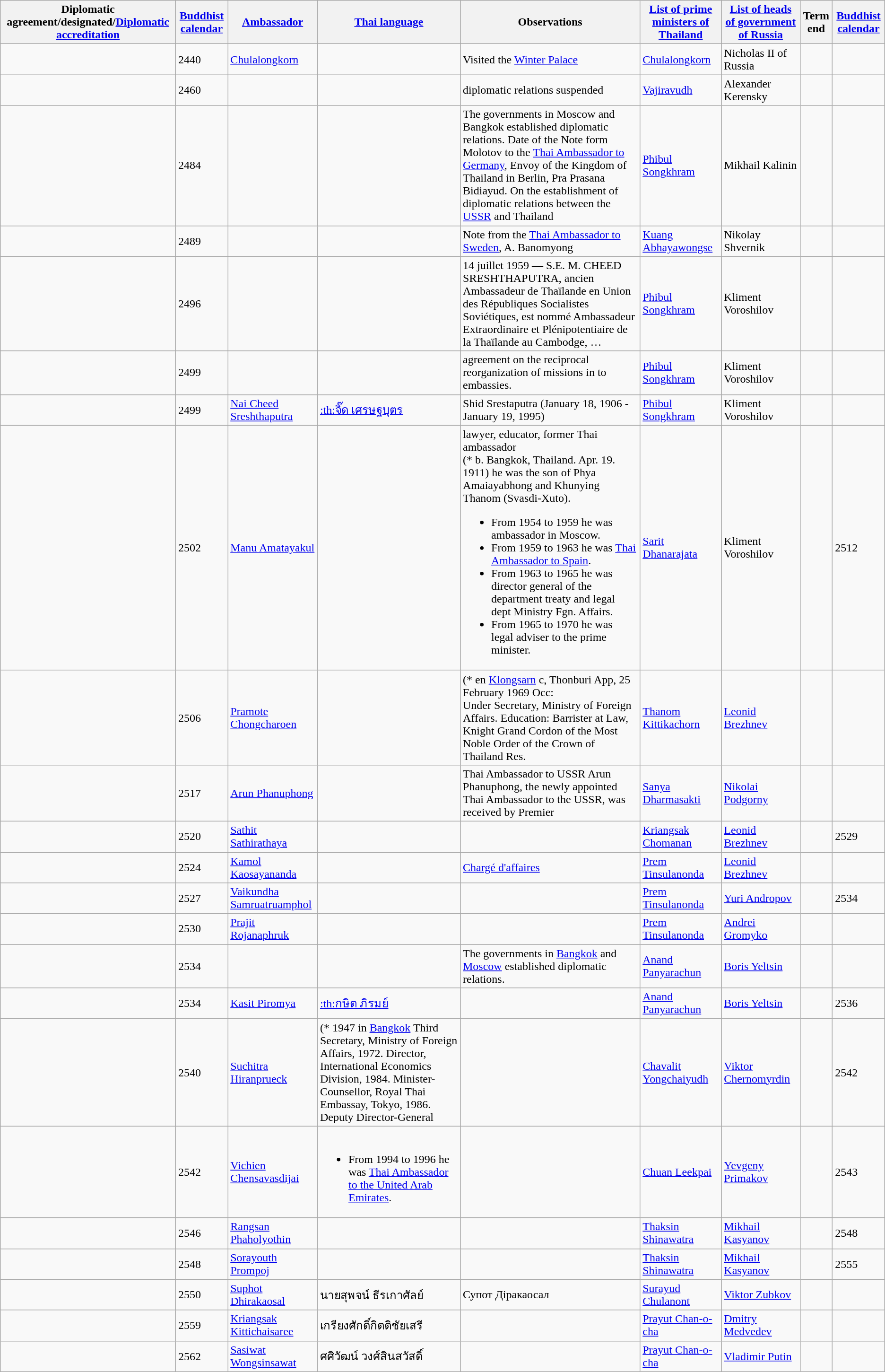<table class="wikitable sortable">
<tr>
<th>Diplomatic agreement/designated/<a href='#'>Diplomatic accreditation</a></th>
<th><a href='#'>Buddhist calendar</a></th>
<th><a href='#'>Ambassador</a></th>
<th><a href='#'>Thai language</a></th>
<th>Observations</th>
<th><a href='#'>List of prime ministers of Thailand</a></th>
<th><a href='#'>List of heads of government of Russia</a></th>
<th>Term end</th>
<th><a href='#'>Buddhist calendar</a></th>
</tr>
<tr>
<td></td>
<td>2440</td>
<td><a href='#'>Chulalongkorn</a></td>
<td></td>
<td>Visited the <a href='#'>Winter Palace</a></td>
<td><a href='#'>Chulalongkorn</a></td>
<td>Nicholas II of Russia</td>
<td></td>
<td></td>
</tr>
<tr>
<td></td>
<td>2460</td>
<td></td>
<td></td>
<td>diplomatic relations suspended</td>
<td><a href='#'>Vajiravudh</a></td>
<td>Alexander Kerensky</td>
<td></td>
<td></td>
</tr>
<tr>
<td></td>
<td>2484</td>
<td></td>
<td></td>
<td>The governments in Moscow and Bangkok established diplomatic relations. Date of the Note form Molotov to the <a href='#'>Thai Ambassador to Germany</a>, Envoy of the Kingdom of Thailand in Berlin, Pra Prasana Bidiayud. On the establishment of diplomatic relations between the <a href='#'>USSR</a> and Thailand</td>
<td><a href='#'>Phibul Songkhram</a></td>
<td>Mikhail Kalinin</td>
<td></td>
<td></td>
</tr>
<tr>
<td></td>
<td>2489</td>
<td></td>
<td></td>
<td>Note from the <a href='#'>Thai Ambassador to Sweden</a>, A. Banomyong</td>
<td><a href='#'>Kuang Abhayawongse</a></td>
<td>Nikolay Shvernik</td>
<td></td>
<td></td>
</tr>
<tr>
<td></td>
<td>2496</td>
<td></td>
<td></td>
<td>14 juillet 1959 — S.E. M. CHEED SRESHTHAPUTRA, ancien Ambassadeur de Thaïlande en Union des Républiques Socialistes Soviétiques, est nommé Ambassadeur Extraordinaire et Plénipotentiaire de la Thaïlande au Cambodge, …</td>
<td><a href='#'>Phibul Songkhram</a></td>
<td>Kliment Voroshilov</td>
<td></td>
<td></td>
</tr>
<tr>
<td></td>
<td>2499</td>
<td></td>
<td></td>
<td>agreement on the reciprocal reorganization of missions in to embassies.</td>
<td><a href='#'>Phibul Songkhram</a></td>
<td>Kliment Voroshilov</td>
<td></td>
<td></td>
</tr>
<tr>
<td></td>
<td>2499</td>
<td><a href='#'>Nai Cheed Sreshthaputra</a></td>
<td><a href='#'>:th:จิ๊ด เศรษฐบุตร</a></td>
<td>Shid Srestaputra (January 18, 1906 - January 19, 1995)</td>
<td><a href='#'>Phibul Songkhram</a></td>
<td>Kliment Voroshilov</td>
<td></td>
<td></td>
</tr>
<tr>
<td></td>
<td>2502</td>
<td><a href='#'>Manu Amatayakul</a></td>
<td></td>
<td>lawyer, educator, former Thai ambassador<br>(* b. Bangkok, Thailand. Apr. 19. 1911)
he was the son of Phya Amaiayabhong and Khunying Thanom (Svasdi-Xuto).<ul><li>From 1954 to 1959 he was ambassador in Moscow.</li><li>From 1959 to 1963 he was <a href='#'>Thai Ambassador to Spain</a>.</li><li>From 1963 to 1965 he was director general of the department treaty and legal dept Ministry Fgn. Affairs.</li><li>From 1965 to 1970 he was legal adviser to the prime minister.</li></ul></td>
<td><a href='#'>Sarit Dhanarajata</a></td>
<td>Kliment Voroshilov</td>
<td></td>
<td>2512</td>
</tr>
<tr>
<td></td>
<td>2506</td>
<td><a href='#'>Pramote Chongcharoen</a></td>
<td></td>
<td>(* en <a href='#'>Klongsarn</a>  c, Thonburi App, 25 February 1969 Occ:<br>Under Secretary, Ministry of Foreign Affairs. 
Education: Barrister at Law, Knight Grand Cordon of the Most Noble Order of the Crown of Thailand Res.</td>
<td><a href='#'>Thanom Kittikachorn</a></td>
<td><a href='#'>Leonid Brezhnev</a></td>
<td></td>
<td></td>
</tr>
<tr>
<td></td>
<td>2517</td>
<td><a href='#'>Arun Phanuphong</a></td>
<td></td>
<td>Thai Ambassador to USSR Arun Phanuphong, the newly appointed Thai Ambassador to the USSR, was received by Premier</td>
<td><a href='#'>Sanya Dharmasakti</a></td>
<td><a href='#'>Nikolai Podgorny</a></td>
<td></td>
<td></td>
</tr>
<tr>
<td></td>
<td>2520</td>
<td><a href='#'>Sathit Sathirathaya</a></td>
<td></td>
<td></td>
<td><a href='#'>Kriangsak Chomanan</a></td>
<td><a href='#'>Leonid Brezhnev</a></td>
<td></td>
<td>2529</td>
</tr>
<tr>
<td></td>
<td>2524</td>
<td><a href='#'>Kamol Kaosayananda</a></td>
<td></td>
<td><a href='#'>Chargé d'affaires</a></td>
<td><a href='#'>Prem Tinsulanonda</a></td>
<td><a href='#'>Leonid Brezhnev</a></td>
<td></td>
<td></td>
</tr>
<tr>
<td></td>
<td>2527</td>
<td><a href='#'>Vaikundha Samruatruamphol</a></td>
<td></td>
<td></td>
<td><a href='#'>Prem Tinsulanonda</a></td>
<td><a href='#'>Yuri Andropov</a></td>
<td></td>
<td>2534</td>
</tr>
<tr>
<td></td>
<td>2530</td>
<td><a href='#'>Prajit Rojanaphruk</a></td>
<td></td>
<td></td>
<td><a href='#'>Prem Tinsulanonda</a></td>
<td><a href='#'>Andrei Gromyko</a></td>
<td></td>
<td></td>
</tr>
<tr>
<td></td>
<td>2534</td>
<td></td>
<td></td>
<td>The governments in <a href='#'>Bangkok</a> and <a href='#'>Moscow</a> established diplomatic relations.</td>
<td><a href='#'>Anand Panyarachun</a></td>
<td><a href='#'>Boris Yeltsin</a></td>
<td></td>
<td></td>
</tr>
<tr>
<td></td>
<td>2534</td>
<td><a href='#'>Kasit Piromya</a></td>
<td><a href='#'>:th:กษิต ภิรมย์</a></td>
<td></td>
<td><a href='#'>Anand Panyarachun</a></td>
<td><a href='#'>Boris Yeltsin</a></td>
<td></td>
<td>2536</td>
</tr>
<tr>
<td></td>
<td>2540</td>
<td><a href='#'>Suchitra Hiranprueck</a></td>
<td>(* 1947 in <a href='#'>Bangkok</a> Third Secretary, Ministry of Foreign Affairs, 1972. Director, International Economics Division, 1984. Minister-Counsellor, Royal Thai Embassay, Tokyo, 1986. Deputy Director-General</td>
<td></td>
<td><a href='#'>Chavalit Yongchaiyudh</a></td>
<td><a href='#'>Viktor Chernomyrdin</a></td>
<td></td>
<td>2542</td>
</tr>
<tr>
<td></td>
<td>2542</td>
<td><a href='#'>Vichien Chensavasdijai</a></td>
<td><br><ul><li>From 1994 to 1996 he was <a href='#'>Thai Ambassador to the United Arab Emirates</a>.</li></ul></td>
<td></td>
<td><a href='#'>Chuan Leekpai</a></td>
<td><a href='#'>Yevgeny Primakov</a></td>
<td></td>
<td>2543</td>
</tr>
<tr>
<td></td>
<td>2546</td>
<td><a href='#'>Rangsan Phaholyothin</a></td>
<td></td>
<td></td>
<td><a href='#'>Thaksin Shinawatra</a></td>
<td><a href='#'>Mikhail Kasyanov</a></td>
<td></td>
<td>2548</td>
</tr>
<tr>
<td></td>
<td>2548</td>
<td><a href='#'>Sorayouth Prompoj</a></td>
<td></td>
<td></td>
<td><a href='#'>Thaksin Shinawatra</a></td>
<td><a href='#'>Mikhail Kasyanov</a></td>
<td></td>
<td>2555</td>
</tr>
<tr>
<td></td>
<td>2550</td>
<td><a href='#'>Suphot Dhirakaosal</a></td>
<td>นายสุพจน์ ธีรเกาศัลย์</td>
<td>Супот Діракаосал</td>
<td><a href='#'>Surayud Chulanont</a></td>
<td><a href='#'>Viktor Zubkov</a></td>
<td></td>
<td></td>
</tr>
<tr>
<td></td>
<td>2559</td>
<td><a href='#'>Kriangsak Kittichaisaree</a></td>
<td>เกรียงศักดิ์กิตติชัยเสรี</td>
<td></td>
<td><a href='#'>Prayut Chan-o-cha</a></td>
<td><a href='#'>Dmitry Medvedev</a></td>
<td></td>
<td></td>
</tr>
<tr>
<td></td>
<td>2562</td>
<td><a href='#'>Sasiwat Wongsinsawat</a></td>
<td>ศศิวัฒน์ วงศ์สินสวัสดิ์</td>
<td></td>
<td><a href='#'>Prayut Chan-o-cha</a></td>
<td><a href='#'>Vladimir Putin</a></td>
<td></td>
<td></td>
</tr>
</table>
